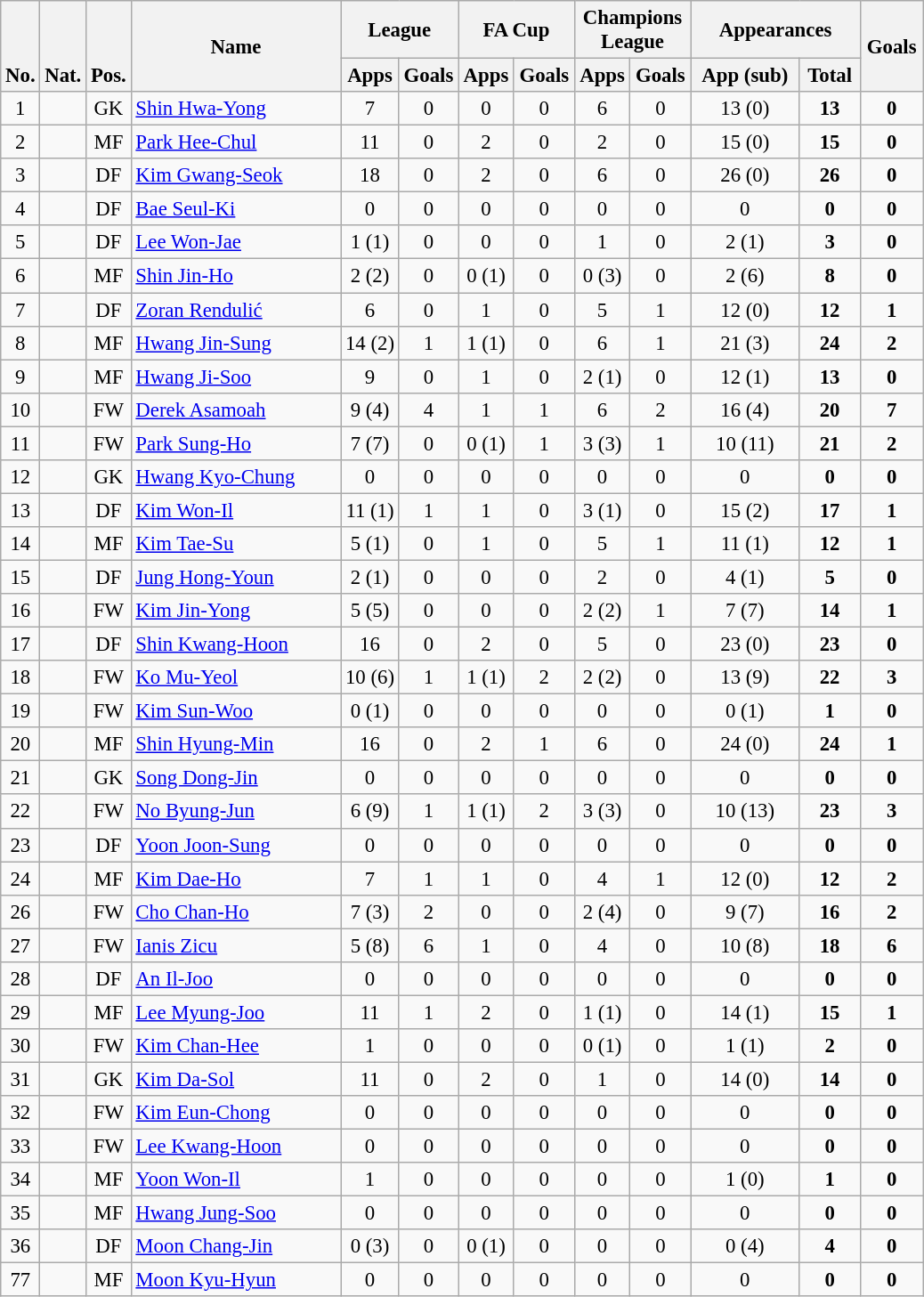<table class="wikitable" style="font-size: 95%; text-align: center;">
<tr>
<th rowspan="2" valign="bottom">No.</th>
<th rowspan="2" valign="bottom">Nat.</th>
<th rowspan="2" valign="bottom">Pos.</th>
<th rowspan="2" width="150">Name</th>
<th colspan="2" width="80">League</th>
<th colspan="2" width="80">FA Cup</th>
<th colspan="2" width="80">Champions League</th>
<th colspan="2" width="120">Appearances</th>
<th rowspan="2" width="40">Goals</th>
</tr>
<tr>
<th>Apps</th>
<th>Goals</th>
<th>Apps</th>
<th>Goals</th>
<th>Apps</th>
<th>Goals</th>
<th>App (sub)</th>
<th>Total</th>
</tr>
<tr>
<td>1</td>
<td></td>
<td>GK</td>
<td align="left"><a href='#'>Shin Hwa-Yong</a></td>
<td>7</td>
<td>0</td>
<td>0</td>
<td>0</td>
<td>6</td>
<td>0</td>
<td>13 (0)</td>
<td><strong>13</strong></td>
<td><strong>0</strong></td>
</tr>
<tr>
<td>2</td>
<td></td>
<td>MF</td>
<td align="left"><a href='#'>Park Hee-Chul</a></td>
<td>11</td>
<td>0</td>
<td>2</td>
<td>0</td>
<td>2</td>
<td>0</td>
<td>15 (0)</td>
<td><strong>15</strong></td>
<td><strong>0</strong></td>
</tr>
<tr>
<td>3</td>
<td></td>
<td>DF</td>
<td align="left"><a href='#'>Kim Gwang-Seok</a></td>
<td>18</td>
<td>0</td>
<td>2</td>
<td>0</td>
<td>6</td>
<td>0</td>
<td>26 (0)</td>
<td><strong>26</strong></td>
<td><strong>0</strong></td>
</tr>
<tr>
<td>4</td>
<td></td>
<td>DF</td>
<td align="left"><a href='#'>Bae Seul-Ki</a></td>
<td>0</td>
<td>0</td>
<td>0</td>
<td>0</td>
<td>0</td>
<td>0</td>
<td>0</td>
<td><strong>0</strong></td>
<td><strong>0</strong></td>
</tr>
<tr>
<td>5</td>
<td></td>
<td>DF</td>
<td align="left"><a href='#'>Lee Won-Jae</a></td>
<td>1 (1)</td>
<td>0</td>
<td>0</td>
<td>0</td>
<td>1</td>
<td>0</td>
<td>2 (1)</td>
<td><strong>3</strong></td>
<td><strong>0</strong></td>
</tr>
<tr>
<td>6</td>
<td></td>
<td>MF</td>
<td align="left"><a href='#'>Shin Jin-Ho</a></td>
<td>2 (2)</td>
<td>0</td>
<td>0 (1)</td>
<td>0</td>
<td>0 (3)</td>
<td>0</td>
<td>2 (6)</td>
<td><strong>8</strong></td>
<td><strong>0</strong></td>
</tr>
<tr>
<td>7</td>
<td></td>
<td>DF</td>
<td align="left"><a href='#'>Zoran Rendulić</a></td>
<td>6</td>
<td>0</td>
<td>1</td>
<td>0</td>
<td>5</td>
<td>1</td>
<td>12 (0)</td>
<td><strong>12</strong></td>
<td><strong>1</strong></td>
</tr>
<tr>
<td>8</td>
<td></td>
<td>MF</td>
<td align="left"><a href='#'>Hwang Jin-Sung</a></td>
<td>14 (2)</td>
<td>1</td>
<td>1 (1)</td>
<td>0</td>
<td>6</td>
<td>1</td>
<td>21 (3)</td>
<td><strong>24</strong></td>
<td><strong>2</strong></td>
</tr>
<tr>
<td>9</td>
<td></td>
<td>MF</td>
<td align="left"><a href='#'>Hwang Ji-Soo</a></td>
<td>9</td>
<td>0</td>
<td>1</td>
<td>0</td>
<td>2 (1)</td>
<td>0</td>
<td>12 (1)</td>
<td><strong>13</strong></td>
<td><strong>0</strong></td>
</tr>
<tr>
<td>10</td>
<td></td>
<td>FW</td>
<td align="left"><a href='#'>Derek Asamoah</a></td>
<td>9 (4)</td>
<td>4</td>
<td>1</td>
<td>1</td>
<td>6</td>
<td>2</td>
<td>16 (4)</td>
<td><strong>20</strong></td>
<td><strong>7</strong></td>
</tr>
<tr>
<td>11</td>
<td></td>
<td>FW</td>
<td align="left"><a href='#'>Park Sung-Ho</a></td>
<td>7 (7)</td>
<td>0</td>
<td>0 (1)</td>
<td>1</td>
<td>3 (3)</td>
<td>1</td>
<td>10 (11)</td>
<td><strong>21</strong></td>
<td><strong>2</strong></td>
</tr>
<tr>
<td>12</td>
<td></td>
<td>GK</td>
<td align="left"><a href='#'>Hwang Kyo-Chung</a></td>
<td>0</td>
<td>0</td>
<td>0</td>
<td>0</td>
<td>0</td>
<td>0</td>
<td>0</td>
<td><strong>0</strong></td>
<td><strong>0</strong></td>
</tr>
<tr>
<td>13</td>
<td></td>
<td>DF</td>
<td align="left"><a href='#'>Kim Won-Il</a></td>
<td>11 (1)</td>
<td>1</td>
<td>1</td>
<td>0</td>
<td>3 (1)</td>
<td>0</td>
<td>15 (2)</td>
<td><strong>17</strong></td>
<td><strong>1</strong></td>
</tr>
<tr>
<td>14</td>
<td></td>
<td>MF</td>
<td align="left"><a href='#'>Kim Tae-Su</a></td>
<td>5 (1)</td>
<td>0</td>
<td>1</td>
<td>0</td>
<td>5</td>
<td>1</td>
<td>11 (1)</td>
<td><strong>12</strong></td>
<td><strong>1</strong></td>
</tr>
<tr>
<td>15</td>
<td></td>
<td>DF</td>
<td align="left"><a href='#'>Jung Hong-Youn</a></td>
<td>2 (1)</td>
<td>0</td>
<td>0</td>
<td>0</td>
<td>2</td>
<td>0</td>
<td>4 (1)</td>
<td><strong>5</strong></td>
<td><strong>0</strong></td>
</tr>
<tr>
<td>16</td>
<td></td>
<td>FW</td>
<td align="left"><a href='#'>Kim Jin-Yong</a></td>
<td>5 (5)</td>
<td>0</td>
<td>0</td>
<td>0</td>
<td>2 (2)</td>
<td>1</td>
<td>7 (7)</td>
<td><strong>14</strong></td>
<td><strong>1</strong></td>
</tr>
<tr>
<td>17</td>
<td></td>
<td>DF</td>
<td align="left"><a href='#'>Shin Kwang-Hoon</a></td>
<td>16</td>
<td>0</td>
<td>2</td>
<td>0</td>
<td>5</td>
<td>0</td>
<td>23 (0)</td>
<td><strong>23</strong></td>
<td><strong>0</strong></td>
</tr>
<tr>
<td>18</td>
<td></td>
<td>FW</td>
<td align="left"><a href='#'>Ko Mu-Yeol</a></td>
<td>10 (6)</td>
<td>1</td>
<td>1 (1)</td>
<td>2</td>
<td>2 (2)</td>
<td>0</td>
<td>13 (9)</td>
<td><strong>22</strong></td>
<td><strong>3</strong></td>
</tr>
<tr>
<td>19</td>
<td></td>
<td>FW</td>
<td align="left"><a href='#'>Kim Sun-Woo</a></td>
<td>0 (1)</td>
<td>0</td>
<td>0</td>
<td>0</td>
<td>0</td>
<td>0</td>
<td>0 (1)</td>
<td><strong>1</strong></td>
<td><strong>0</strong></td>
</tr>
<tr>
<td>20</td>
<td></td>
<td>MF</td>
<td align="left"><a href='#'>Shin Hyung-Min</a></td>
<td>16</td>
<td>0</td>
<td>2</td>
<td>1</td>
<td>6</td>
<td>0</td>
<td>24 (0)</td>
<td><strong>24</strong></td>
<td><strong>1</strong></td>
</tr>
<tr>
<td>21</td>
<td></td>
<td>GK</td>
<td align="left"><a href='#'>Song Dong-Jin</a></td>
<td>0</td>
<td>0</td>
<td>0</td>
<td>0</td>
<td>0</td>
<td>0</td>
<td>0</td>
<td><strong>0</strong></td>
<td><strong>0</strong></td>
</tr>
<tr>
<td>22</td>
<td></td>
<td>FW</td>
<td align="left"><a href='#'>No Byung-Jun</a></td>
<td>6 (9)</td>
<td>1</td>
<td>1 (1)</td>
<td>2</td>
<td>3 (3)</td>
<td>0</td>
<td>10 (13)</td>
<td><strong>23</strong></td>
<td><strong>3</strong></td>
</tr>
<tr>
<td>23</td>
<td></td>
<td>DF</td>
<td align="left"><a href='#'>Yoon Joon-Sung</a></td>
<td>0</td>
<td>0</td>
<td>0</td>
<td>0</td>
<td>0</td>
<td>0</td>
<td>0</td>
<td><strong>0</strong></td>
<td><strong>0</strong></td>
</tr>
<tr>
<td>24</td>
<td></td>
<td>MF</td>
<td align="left"><a href='#'>Kim Dae-Ho</a></td>
<td>7</td>
<td>1</td>
<td>1</td>
<td>0</td>
<td>4</td>
<td>1</td>
<td>12 (0)</td>
<td><strong>12</strong></td>
<td><strong>2</strong></td>
</tr>
<tr>
<td>26</td>
<td></td>
<td>FW</td>
<td align="left"><a href='#'>Cho Chan-Ho</a></td>
<td>7 (3)</td>
<td>2</td>
<td>0</td>
<td>0</td>
<td>2 (4)</td>
<td>0</td>
<td>9 (7)</td>
<td><strong>16</strong></td>
<td><strong>2</strong></td>
</tr>
<tr>
<td>27</td>
<td></td>
<td>FW</td>
<td align="left"><a href='#'>Ianis Zicu</a></td>
<td>5 (8)</td>
<td>6</td>
<td>1</td>
<td>0</td>
<td>4</td>
<td>0</td>
<td>10 (8)</td>
<td><strong>18</strong></td>
<td><strong>6</strong></td>
</tr>
<tr>
<td>28</td>
<td></td>
<td>DF</td>
<td align="left"><a href='#'>An Il-Joo</a></td>
<td>0</td>
<td>0</td>
<td>0</td>
<td>0</td>
<td>0</td>
<td>0</td>
<td>0</td>
<td><strong>0</strong></td>
<td><strong>0</strong></td>
</tr>
<tr>
<td>29</td>
<td></td>
<td>MF</td>
<td align="left"><a href='#'>Lee Myung-Joo</a></td>
<td>11</td>
<td>1</td>
<td>2</td>
<td>0</td>
<td>1 (1)</td>
<td>0</td>
<td>14 (1)</td>
<td><strong>15</strong></td>
<td><strong>1</strong></td>
</tr>
<tr>
<td>30</td>
<td></td>
<td>FW</td>
<td align="left"><a href='#'>Kim Chan-Hee</a></td>
<td>1</td>
<td>0</td>
<td>0</td>
<td>0</td>
<td>0 (1)</td>
<td>0</td>
<td>1 (1)</td>
<td><strong>2</strong></td>
<td><strong>0</strong></td>
</tr>
<tr>
<td>31</td>
<td></td>
<td>GK</td>
<td align="left"><a href='#'>Kim Da-Sol</a></td>
<td>11</td>
<td>0</td>
<td>2</td>
<td>0</td>
<td>1</td>
<td>0</td>
<td>14 (0)</td>
<td><strong>14</strong></td>
<td><strong>0</strong></td>
</tr>
<tr>
<td>32</td>
<td></td>
<td>FW</td>
<td align="left"><a href='#'>Kim Eun-Chong</a></td>
<td>0</td>
<td>0</td>
<td>0</td>
<td>0</td>
<td>0</td>
<td>0</td>
<td>0</td>
<td><strong>0</strong></td>
<td><strong>0</strong></td>
</tr>
<tr>
<td>33</td>
<td></td>
<td>FW</td>
<td align="left"><a href='#'>Lee Kwang-Hoon</a></td>
<td>0</td>
<td>0</td>
<td>0</td>
<td>0</td>
<td>0</td>
<td>0</td>
<td>0</td>
<td><strong>0</strong></td>
<td><strong>0</strong></td>
</tr>
<tr>
<td>34</td>
<td></td>
<td>MF</td>
<td align="left"><a href='#'>Yoon Won-Il</a></td>
<td>1</td>
<td>0</td>
<td>0</td>
<td>0</td>
<td>0</td>
<td>0</td>
<td>1 (0)</td>
<td><strong>1</strong></td>
<td><strong>0</strong></td>
</tr>
<tr>
<td>35</td>
<td></td>
<td>MF</td>
<td align="left"><a href='#'>Hwang Jung-Soo</a></td>
<td>0</td>
<td>0</td>
<td>0</td>
<td>0</td>
<td>0</td>
<td>0</td>
<td>0</td>
<td><strong>0</strong></td>
<td><strong>0</strong></td>
</tr>
<tr>
<td>36</td>
<td></td>
<td>DF</td>
<td align="left"><a href='#'>Moon Chang-Jin</a></td>
<td>0 (3)</td>
<td>0</td>
<td>0 (1)</td>
<td>0</td>
<td>0</td>
<td>0</td>
<td>0 (4)</td>
<td><strong>4</strong></td>
<td><strong>0</strong></td>
</tr>
<tr>
<td>77</td>
<td></td>
<td>MF</td>
<td align="left"><a href='#'>Moon Kyu-Hyun</a></td>
<td>0</td>
<td>0</td>
<td>0</td>
<td>0</td>
<td>0</td>
<td>0</td>
<td>0</td>
<td><strong>0</strong></td>
<td><strong>0</strong></td>
</tr>
</table>
